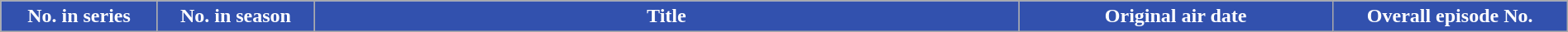<table class="wikitable plainrowheaders" style="width:100%; margin:auto; background:#FFFFFF;">
<tr>
<th scope="col" style="background-color: #3251AE; color:#fff;" width=10%>No. in series</th>
<th scope="col" style="background-color: #3251AE; color:#fff;" width=10%>No. in season</th>
<th scope="col" style="background-color: #3251AE; color:#fff;" width=45%>Title</th>
<th scope="col" style="background-color: #3251AE; color:#fff;" width=20%>Original air date</th>
<th scope="col" style="background-color: #3251AE; color:#fff;" width=15%>Overall episode No.<br>


























</th>
</tr>
</table>
